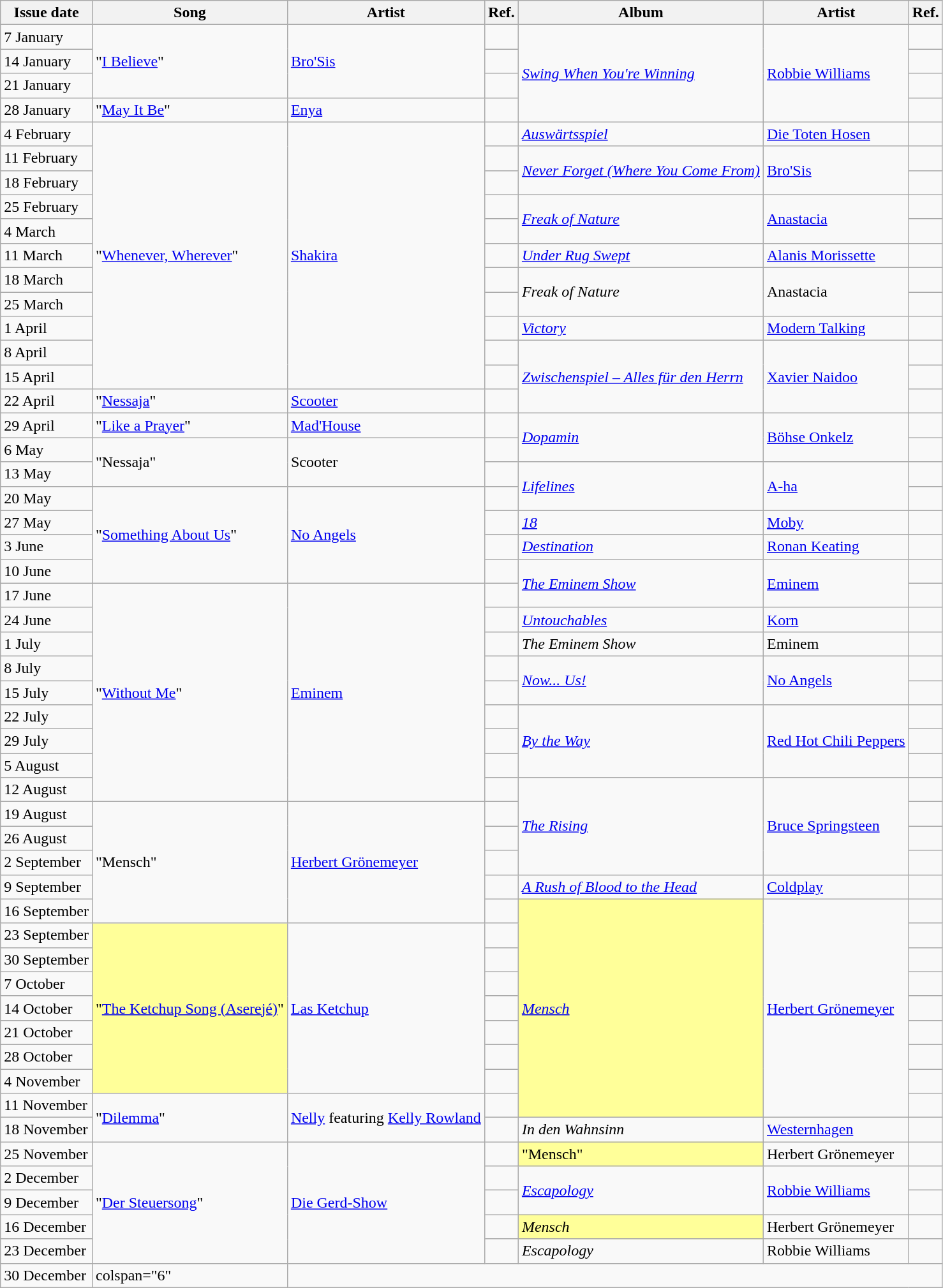<table class="sortable wikitable">
<tr>
<th>Issue date</th>
<th>Song</th>
<th>Artist</th>
<th>Ref.</th>
<th>Album</th>
<th>Artist</th>
<th>Ref.</th>
</tr>
<tr>
<td>7 January</td>
<td rowspan="3">"<a href='#'>I Believe</a>"</td>
<td rowspan="3"><a href='#'>Bro'Sis</a></td>
<td align="center"></td>
<td rowspan="4"><em><a href='#'>Swing When You're Winning</a></em></td>
<td rowspan="4"><a href='#'>Robbie Williams</a></td>
<td align="center"></td>
</tr>
<tr>
<td>14 January</td>
<td align="center"></td>
<td align="center"></td>
</tr>
<tr>
<td>21 January</td>
<td align="center"></td>
<td align="center"></td>
</tr>
<tr>
<td>28 January</td>
<td>"<a href='#'>May It Be</a>"</td>
<td><a href='#'>Enya</a></td>
<td align="center"></td>
<td align="center"></td>
</tr>
<tr>
<td>4 February</td>
<td rowspan="11">"<a href='#'>Whenever, Wherever</a>"</td>
<td rowspan="11"><a href='#'>Shakira</a></td>
<td align="center"></td>
<td><em><a href='#'>Auswärtsspiel</a></em></td>
<td><a href='#'>Die Toten Hosen</a></td>
<td align="center"></td>
</tr>
<tr>
<td>11 February</td>
<td align="center"></td>
<td rowspan="2"><em><a href='#'>Never Forget (Where You Come From)</a></em></td>
<td rowspan="2"><a href='#'>Bro'Sis</a></td>
<td align="center"></td>
</tr>
<tr>
<td>18 February</td>
<td align="center"></td>
<td align="center"></td>
</tr>
<tr>
<td>25 February</td>
<td align="center"></td>
<td rowspan="2"><em><a href='#'>Freak of Nature</a></em></td>
<td rowspan="2"><a href='#'>Anastacia</a></td>
<td align="center"></td>
</tr>
<tr>
<td>4 March</td>
<td align="center"></td>
<td align="center"></td>
</tr>
<tr>
<td>11 March</td>
<td align="center"></td>
<td><em><a href='#'>Under Rug Swept</a></em></td>
<td><a href='#'>Alanis Morissette</a></td>
<td align="center"></td>
</tr>
<tr>
<td>18 March</td>
<td align="center"></td>
<td rowspan="2"><em>Freak of Nature</em></td>
<td rowspan="2">Anastacia</td>
<td align="center"></td>
</tr>
<tr>
<td>25 March</td>
<td align="center"></td>
<td align="center"></td>
</tr>
<tr>
<td>1 April</td>
<td align="center"></td>
<td><em><a href='#'>Victory</a></em></td>
<td><a href='#'>Modern Talking</a></td>
<td align="center"></td>
</tr>
<tr>
<td>8 April</td>
<td align="center"></td>
<td rowspan="3"><em><a href='#'>Zwischenspiel – Alles für den Herrn</a></em></td>
<td rowspan="3"><a href='#'>Xavier Naidoo</a></td>
<td align="center"></td>
</tr>
<tr>
<td>15 April</td>
<td align="center"></td>
<td align="center"></td>
</tr>
<tr>
<td>22 April</td>
<td>"<a href='#'>Nessaja</a>"</td>
<td><a href='#'>Scooter</a></td>
<td align="center"></td>
<td align="center"></td>
</tr>
<tr>
<td>29 April</td>
<td>"<a href='#'>Like a Prayer</a>"</td>
<td><a href='#'>Mad'House</a></td>
<td align="center"></td>
<td rowspan="2"><em><a href='#'>Dopamin</a></em></td>
<td rowspan="2"><a href='#'>Böhse Onkelz</a></td>
<td align="center"></td>
</tr>
<tr>
<td>6 May</td>
<td rowspan="2">"Nessaja"</td>
<td rowspan="2">Scooter</td>
<td align="center"></td>
<td align="center"></td>
</tr>
<tr>
<td>13 May</td>
<td align="center"></td>
<td rowspan="2"><em><a href='#'>Lifelines</a></em></td>
<td rowspan="2"><a href='#'>A-ha</a></td>
<td align="center"></td>
</tr>
<tr>
<td>20 May</td>
<td rowspan="4">"<a href='#'>Something About Us</a>"</td>
<td rowspan="4"><a href='#'>No Angels</a></td>
<td align="center"></td>
<td align="center"></td>
</tr>
<tr>
<td>27 May</td>
<td align="center"></td>
<td><em><a href='#'>18</a></em></td>
<td><a href='#'>Moby</a></td>
<td align="center"></td>
</tr>
<tr>
<td>3 June</td>
<td align="center"></td>
<td><em><a href='#'>Destination</a></em></td>
<td><a href='#'>Ronan Keating</a></td>
<td align="center"></td>
</tr>
<tr>
<td>10 June</td>
<td align="center"></td>
<td rowspan="2"><em><a href='#'>The Eminem Show</a></em></td>
<td rowspan="2"><a href='#'>Eminem</a></td>
<td align="center"></td>
</tr>
<tr>
<td>17 June</td>
<td rowspan="9">"<a href='#'>Without Me</a>"</td>
<td rowspan="9"><a href='#'>Eminem</a></td>
<td align="center"></td>
<td align="center"></td>
</tr>
<tr>
<td>24 June</td>
<td align="center"></td>
<td><em><a href='#'>Untouchables</a></em></td>
<td><a href='#'>Korn</a></td>
<td align="center"></td>
</tr>
<tr>
<td>1 July</td>
<td align="center"></td>
<td><em>The Eminem Show</em></td>
<td>Eminem</td>
<td align="center"></td>
</tr>
<tr>
<td>8 July</td>
<td align="center"></td>
<td rowspan="2"><em><a href='#'>Now... Us!</a></em></td>
<td rowspan="2"><a href='#'>No Angels</a></td>
<td align="center"></td>
</tr>
<tr>
<td>15 July</td>
<td align="center"></td>
<td align="center"></td>
</tr>
<tr>
<td>22 July</td>
<td align="center"></td>
<td rowspan="3"><em><a href='#'>By the Way</a></em></td>
<td rowspan="3"><a href='#'>Red Hot Chili Peppers</a></td>
<td align="center"></td>
</tr>
<tr>
<td>29 July</td>
<td align="center"></td>
<td align="center"></td>
</tr>
<tr>
<td>5 August</td>
<td align="center"></td>
<td align="center"></td>
</tr>
<tr>
<td>12 August</td>
<td align="center"></td>
<td rowspan="4"><em><a href='#'>The Rising</a></em></td>
<td rowspan="4"><a href='#'>Bruce Springsteen</a></td>
<td align="center"></td>
</tr>
<tr>
<td>19 August</td>
<td rowspan="5">"Mensch"</td>
<td rowspan="5"><a href='#'>Herbert Grönemeyer</a></td>
<td align="center"></td>
<td align="center"></td>
</tr>
<tr>
<td>26 August</td>
<td align="center"></td>
<td align="center"></td>
</tr>
<tr>
<td>2 September</td>
<td align="center"></td>
<td align="center"></td>
</tr>
<tr>
<td>9 September</td>
<td align="center"></td>
<td><em><a href='#'>A Rush of Blood to the Head</a></em></td>
<td><a href='#'>Coldplay</a></td>
<td align="center"></td>
</tr>
<tr>
<td>16 September</td>
<td align="center"></td>
<td bgcolor=#FFFF99 rowspan="9"><em><a href='#'>Mensch</a></em> </td>
<td rowspan="9"><a href='#'>Herbert Grönemeyer</a></td>
<td align="center"></td>
</tr>
<tr>
<td>23 September</td>
<td bgcolor=#FFFF99 rowspan="7">"<a href='#'>The Ketchup Song (Aserejé)</a>" </td>
<td rowspan="7"><a href='#'>Las Ketchup</a></td>
<td align="center"></td>
<td align="center"></td>
</tr>
<tr>
<td>30 September</td>
<td align="center"></td>
<td align="center"></td>
</tr>
<tr>
<td>7 October</td>
<td align="center"></td>
<td align="center"></td>
</tr>
<tr>
<td>14 October</td>
<td align="center"></td>
<td align="center"></td>
</tr>
<tr>
<td>21 October</td>
<td align="center"></td>
<td align="center"></td>
</tr>
<tr>
<td>28 October</td>
<td align="center"></td>
<td align="center"></td>
</tr>
<tr>
<td>4 November</td>
<td align="center"></td>
<td align="center"></td>
</tr>
<tr>
<td>11 November</td>
<td rowspan="2">"<a href='#'>Dilemma</a>"</td>
<td rowspan="2"><a href='#'>Nelly</a> featuring <a href='#'>Kelly Rowland</a></td>
<td align="center"></td>
<td align="center"></td>
</tr>
<tr>
<td>18 November</td>
<td align="center"></td>
<td><em>In den Wahnsinn</em></td>
<td><a href='#'>Westernhagen</a></td>
<td align="center"></td>
</tr>
<tr>
<td>25 November</td>
<td rowspan="5">"<a href='#'>Der Steuersong</a>"</td>
<td rowspan="5"><a href='#'>Die Gerd-Show</a></td>
<td align="center"></td>
<td bgcolor=#FFFF99>"Mensch" </td>
<td>Herbert Grönemeyer</td>
<td align="center"></td>
</tr>
<tr>
<td>2 December</td>
<td align="center"></td>
<td rowspan="2"><em><a href='#'>Escapology</a></em></td>
<td rowspan="2"><a href='#'>Robbie Williams</a></td>
<td align="center"></td>
</tr>
<tr>
<td>9 December</td>
<td align="center"></td>
<td align="center"></td>
</tr>
<tr>
<td>16 December</td>
<td align="center"></td>
<td bgcolor=#FFFF99><em>Mensch</em> </td>
<td>Herbert Grönemeyer</td>
<td align="center"></td>
</tr>
<tr>
<td>23 December</td>
<td align="center"></td>
<td><em>Escapology</em></td>
<td>Robbie Williams</td>
<td align="center"></td>
</tr>
<tr>
<td>30 December</td>
<td>colspan="6" </td>
</tr>
</table>
